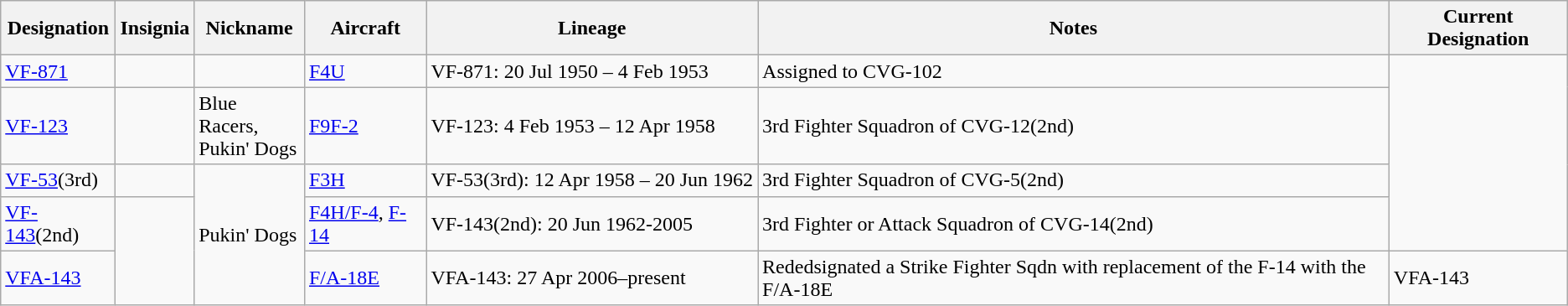<table class="wikitable">
<tr>
<th>Designation</th>
<th>Insignia</th>
<th>Nickname</th>
<th>Aircraft</th>
<th>Lineage</th>
<th>Notes</th>
<th>Current Designation</th>
</tr>
<tr>
<td><a href='#'>VF-871</a></td>
<td></td>
<td></td>
<td><a href='#'>F4U</a></td>
<td style="white-space: nowrap;">VF-871: 20 Jul 1950 – 4 Feb 1953</td>
<td>Assigned to CVG-102</td>
</tr>
<tr>
<td><a href='#'>VF-123</a></td>
<td><br></td>
<td>Blue Racers,<br>Pukin' Dogs</td>
<td><a href='#'>F9F-2</a></td>
<td>VF-123: 4 Feb 1953 – 12 Apr 1958</td>
<td>3rd Fighter Squadron of CVG-12(2nd)</td>
</tr>
<tr>
<td><a href='#'>VF-53</a>(3rd)</td>
<td></td>
<td Rowspan="3">Pukin' Dogs</td>
<td><a href='#'>F3H</a></td>
<td style="white-space: nowrap;">VF-53(3rd): 12 Apr 1958 – 20 Jun 1962</td>
<td>3rd Fighter Squadron of CVG-5(2nd)</td>
</tr>
<tr>
<td><a href='#'>VF-143</a>(2nd)</td>
<td Rowspan="2"></td>
<td><a href='#'>F4H/F-4</a>, <a href='#'>F-14</a></td>
<td>VF-143(2nd): 20 Jun 1962-2005</td>
<td>3rd Fighter or Attack Squadron of CVG-14(2nd)</td>
</tr>
<tr>
<td><a href='#'>VFA-143</a></td>
<td><a href='#'>F/A-18E</a></td>
<td>VFA-143: 27 Apr 2006–present</td>
<td>Rededsignated a Strike Fighter Sqdn with replacement of the F-14 with the F/A-18E</td>
<td>VFA-143</td>
</tr>
</table>
